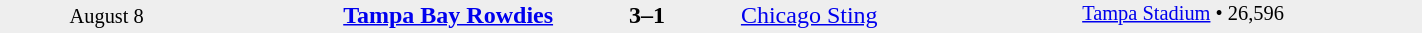<table cellspacing="0" style="width: 75%; background: #eeeeee">
<tr>
<td style=font-size:85% align=center rowspan=3 width=15%>August 8</td>
<td width=24% align=right><strong><a href='#'>Tampa Bay Rowdies</a></strong></td>
<td align=center width=13%><strong>3–1</strong></td>
<td width=24%><a href='#'>Chicago Sting</a></td>
<td style=font-size:85% rowspan=3 valign=top><a href='#'>Tampa Stadium</a> • 26,596</td>
</tr>
<tr style=font-size:85%>
<td align=right valign=top></td>
<td valign=top></td>
<td align=left valign=top></td>
</tr>
</table>
